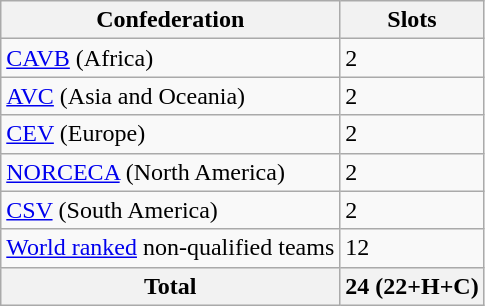<table class="wikitable">
<tr>
<th>Confederation</th>
<th>Slots</th>
</tr>
<tr>
<td style="text-align:left;"><a href='#'>CAVB</a> (Africa)</td>
<td>2</td>
</tr>
<tr>
<td style="text-align:left;"><a href='#'>AVC</a> (Asia and Oceania)</td>
<td>2</td>
</tr>
<tr>
<td style="text-align:left;"><a href='#'>CEV</a> (Europe)</td>
<td>2</td>
</tr>
<tr>
<td style="text-align:left;"><a href='#'>NORCECA</a> (North America)</td>
<td>2</td>
</tr>
<tr>
<td style="text-align:left;"><a href='#'>CSV</a> (South America)</td>
<td>2</td>
</tr>
<tr>
<td style="text-align:left;"><a href='#'>World ranked</a> non-qualified teams</td>
<td>12</td>
</tr>
<tr>
<th>Total</th>
<th>24 (22+H+C)</th>
</tr>
</table>
